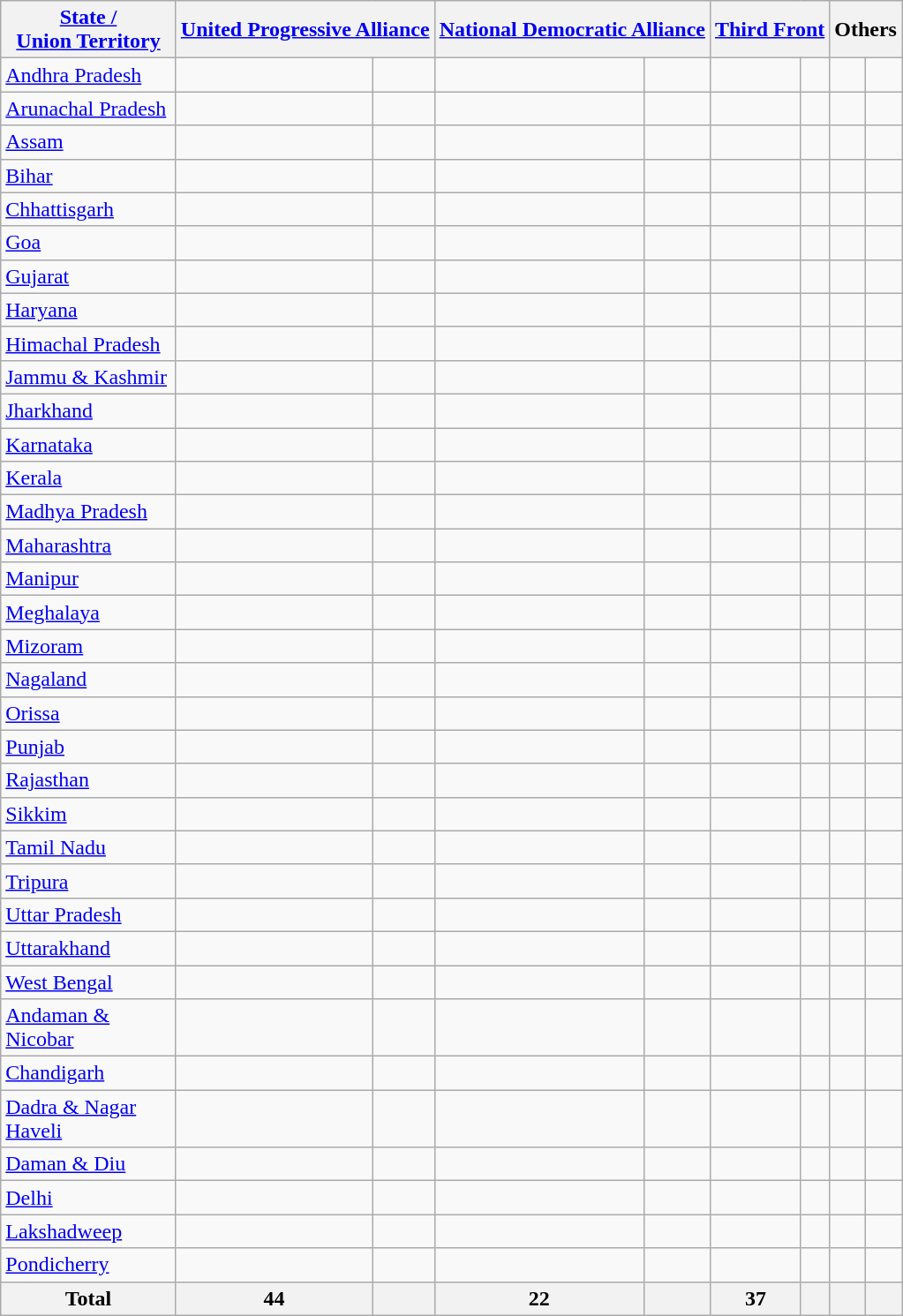<table class="wikitable sortable" border="1" style="text-align:right;">
<tr>
<th width="125"><a href='#'>State /<br>Union Territory</a><br></th>
<th colspan="2"><a href='#'>United Progressive Alliance</a></th>
<th colspan="2"><a href='#'>National Democratic Alliance</a></th>
<th colspan="2"><a href='#'>Third Front</a></th>
<th colspan="2">Others</th>
</tr>
<tr>
<td align="left"><a href='#'>Andhra Pradesh</a></td>
<td></td>
<td></td>
<td></td>
<td></td>
<td></td>
<td></td>
<td></td>
<td></td>
</tr>
<tr>
<td align="left"><a href='#'>Arunachal Pradesh</a></td>
<td></td>
<td></td>
<td></td>
<td></td>
<td></td>
<td></td>
<td></td>
<td></td>
</tr>
<tr>
<td align="left"><a href='#'>Assam</a></td>
<td></td>
<td></td>
<td></td>
<td></td>
<td></td>
<td></td>
<td></td>
<td></td>
</tr>
<tr>
<td align="left"><a href='#'>Bihar</a></td>
<td></td>
<td></td>
<td></td>
<td></td>
<td></td>
<td></td>
<td></td>
<td></td>
</tr>
<tr>
<td align="left"><a href='#'>Chhattisgarh</a></td>
<td></td>
<td></td>
<td></td>
<td></td>
<td></td>
<td></td>
<td></td>
<td></td>
</tr>
<tr>
<td align="left"><a href='#'>Goa</a></td>
<td></td>
<td></td>
<td></td>
<td></td>
<td></td>
<td></td>
<td></td>
<td></td>
</tr>
<tr>
<td align="left"><a href='#'>Gujarat</a></td>
<td></td>
<td></td>
<td></td>
<td></td>
<td></td>
<td></td>
<td></td>
<td></td>
</tr>
<tr>
<td align="left"><a href='#'>Haryana</a></td>
<td></td>
<td></td>
<td></td>
<td></td>
<td></td>
<td></td>
<td></td>
<td></td>
</tr>
<tr>
<td align="left"><a href='#'>Himachal Pradesh</a></td>
<td></td>
<td></td>
<td></td>
<td></td>
<td></td>
<td></td>
<td></td>
<td></td>
</tr>
<tr>
<td align="left"><a href='#'>Jammu & Kashmir</a></td>
<td></td>
<td></td>
<td></td>
<td></td>
<td></td>
<td></td>
<td></td>
<td></td>
</tr>
<tr>
<td align="left"><a href='#'>Jharkhand</a></td>
<td></td>
<td></td>
<td></td>
<td></td>
<td></td>
<td></td>
<td></td>
<td></td>
</tr>
<tr>
<td align="left"><a href='#'>Karnataka</a></td>
<td></td>
<td></td>
<td></td>
<td></td>
<td></td>
<td></td>
<td></td>
<td></td>
</tr>
<tr>
<td align="left"><a href='#'>Kerala</a></td>
<td></td>
<td></td>
<td></td>
<td></td>
<td></td>
<td></td>
<td></td>
<td></td>
</tr>
<tr>
<td align="left"><a href='#'>Madhya Pradesh</a></td>
<td></td>
<td></td>
<td></td>
<td></td>
<td></td>
<td></td>
<td></td>
<td></td>
</tr>
<tr>
<td align="left"><a href='#'>Maharashtra</a></td>
<td></td>
<td></td>
<td></td>
<td></td>
<td></td>
<td></td>
<td></td>
<td></td>
</tr>
<tr>
<td align="left"><a href='#'>Manipur</a></td>
<td></td>
<td></td>
<td></td>
<td></td>
<td></td>
<td></td>
<td></td>
<td></td>
</tr>
<tr>
<td align="left"><a href='#'>Meghalaya</a></td>
<td></td>
<td></td>
<td></td>
<td></td>
<td></td>
<td></td>
<td></td>
<td></td>
</tr>
<tr>
<td align="left"><a href='#'>Mizoram</a></td>
<td></td>
<td></td>
<td></td>
<td></td>
<td></td>
<td></td>
<td></td>
<td></td>
</tr>
<tr>
<td align="left"><a href='#'>Nagaland</a></td>
<td></td>
<td></td>
<td></td>
<td></td>
<td></td>
<td></td>
<td></td>
<td></td>
</tr>
<tr>
<td align="left"><a href='#'>Orissa</a></td>
<td></td>
<td></td>
<td></td>
<td></td>
<td></td>
<td></td>
<td></td>
<td></td>
</tr>
<tr>
<td align="left"><a href='#'>Punjab</a></td>
<td></td>
<td></td>
<td></td>
<td></td>
<td></td>
<td></td>
<td></td>
<td></td>
</tr>
<tr>
<td align="left"><a href='#'>Rajasthan</a></td>
<td></td>
<td></td>
<td></td>
<td></td>
<td></td>
<td></td>
<td></td>
<td></td>
</tr>
<tr>
<td align="left"><a href='#'>Sikkim</a></td>
<td></td>
<td></td>
<td></td>
<td></td>
<td></td>
<td></td>
<td></td>
<td></td>
</tr>
<tr>
<td align="left"><a href='#'>Tamil Nadu</a></td>
<td></td>
<td></td>
<td></td>
<td></td>
<td></td>
<td></td>
<td></td>
<td></td>
</tr>
<tr>
<td align="left"><a href='#'>Tripura</a></td>
<td></td>
<td></td>
<td></td>
<td></td>
<td></td>
<td></td>
<td></td>
<td></td>
</tr>
<tr>
<td align="left"><a href='#'>Uttar Pradesh</a></td>
<td></td>
<td></td>
<td></td>
<td></td>
<td></td>
<td></td>
<td></td>
<td></td>
</tr>
<tr>
<td align="left"><a href='#'>Uttarakhand</a></td>
<td></td>
<td></td>
<td></td>
<td></td>
<td></td>
<td></td>
<td></td>
<td></td>
</tr>
<tr>
<td align="left"><a href='#'>West Bengal</a></td>
<td></td>
<td></td>
<td></td>
<td></td>
<td></td>
<td></td>
<td></td>
<td></td>
</tr>
<tr>
<td align="left"><a href='#'>Andaman & Nicobar</a></td>
<td></td>
<td></td>
<td></td>
<td></td>
<td></td>
<td></td>
<td></td>
<td></td>
</tr>
<tr>
<td align="left"><a href='#'>Chandigarh</a></td>
<td></td>
<td></td>
<td></td>
<td></td>
<td></td>
<td></td>
<td></td>
<td></td>
</tr>
<tr>
<td align="left"><a href='#'>Dadra & Nagar Haveli</a></td>
<td></td>
<td></td>
<td></td>
<td></td>
<td></td>
<td></td>
<td></td>
<td></td>
</tr>
<tr>
<td align="left"><a href='#'>Daman & Diu</a></td>
<td></td>
<td></td>
<td></td>
<td></td>
<td></td>
<td></td>
<td></td>
<td></td>
</tr>
<tr>
<td align="left"><a href='#'>Delhi</a></td>
<td></td>
<td></td>
<td></td>
<td></td>
<td></td>
<td></td>
<td></td>
<td></td>
</tr>
<tr>
<td align="left"><a href='#'>Lakshadweep</a></td>
<td></td>
<td></td>
<td></td>
<td></td>
<td></td>
<td></td>
<td></td>
<td></td>
</tr>
<tr>
<td align="left"><a href='#'>Pondicherry</a></td>
<td></td>
<td></td>
<td></td>
<td></td>
<td></td>
<td></td>
<td></td>
<td></td>
</tr>
<tr class="sortbottom">
<th align="left"><strong> Total</strong></th>
<th> 44</th>
<th></th>
<th> 22</th>
<th></th>
<th> 37</th>
<th></th>
<th></th>
<th></th>
</tr>
</table>
